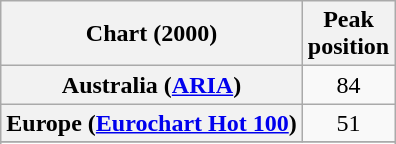<table class="wikitable sortable plainrowheaders" style="text-align:center">
<tr>
<th scope="col">Chart (2000)</th>
<th scope="col">Peak<br>position</th>
</tr>
<tr>
<th scope="row">Australia (<a href='#'>ARIA</a>)</th>
<td>84</td>
</tr>
<tr>
<th scope="row">Europe (<a href='#'>Eurochart Hot 100</a>)</th>
<td>51</td>
</tr>
<tr>
</tr>
<tr>
</tr>
<tr>
</tr>
<tr>
</tr>
</table>
